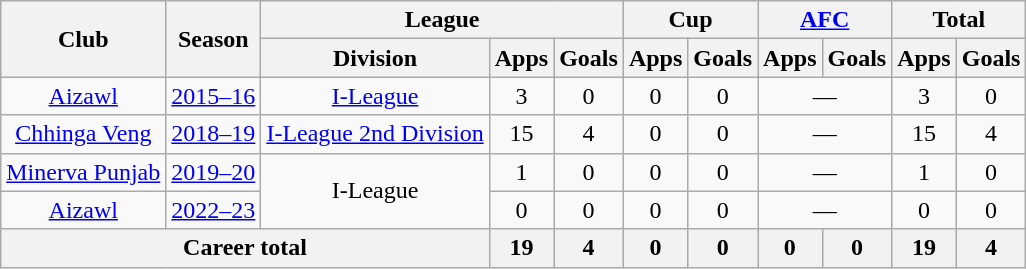<table class="wikitable" style="text-align: center;">
<tr>
<th rowspan="2">Club</th>
<th rowspan="2">Season</th>
<th colspan="3">League</th>
<th colspan="2">Cup</th>
<th colspan="2"><a href='#'>AFC</a></th>
<th colspan="2">Total</th>
</tr>
<tr>
<th>Division</th>
<th>Apps</th>
<th>Goals</th>
<th>Apps</th>
<th>Goals</th>
<th>Apps</th>
<th>Goals</th>
<th>Apps</th>
<th>Goals</th>
</tr>
<tr>
<td rowspan="1"><a href='#'>Aizawl</a></td>
<td><a href='#'>2015–16</a></td>
<td rowspan="1"><a href='#'>I-League</a></td>
<td>3</td>
<td>0</td>
<td>0</td>
<td>0</td>
<td colspan="2">—</td>
<td>3</td>
<td>0</td>
</tr>
<tr>
<td rowspan="1"><a href='#'>Chhinga Veng</a></td>
<td><a href='#'>2018–19</a></td>
<td rowspan="1"><a href='#'>I-League 2nd Division</a></td>
<td>15</td>
<td>4</td>
<td>0</td>
<td>0</td>
<td colspan="2">—</td>
<td>15</td>
<td>4</td>
</tr>
<tr>
<td rowspan="1"><a href='#'>Minerva Punjab</a></td>
<td><a href='#'>2019–20</a></td>
<td rowspan="2">I-League</td>
<td>1</td>
<td>0</td>
<td>0</td>
<td>0</td>
<td colspan="2">—</td>
<td>1</td>
<td>0</td>
</tr>
<tr>
<td rowspan="1"><a href='#'>Aizawl</a></td>
<td><a href='#'>2022–23</a></td>
<td>0</td>
<td>0</td>
<td>0</td>
<td>0</td>
<td colspan="2">—</td>
<td>0</td>
<td>0</td>
</tr>
<tr>
<th colspan="3">Career total</th>
<th>19</th>
<th>4</th>
<th>0</th>
<th>0</th>
<th>0</th>
<th>0</th>
<th>19</th>
<th>4</th>
</tr>
</table>
